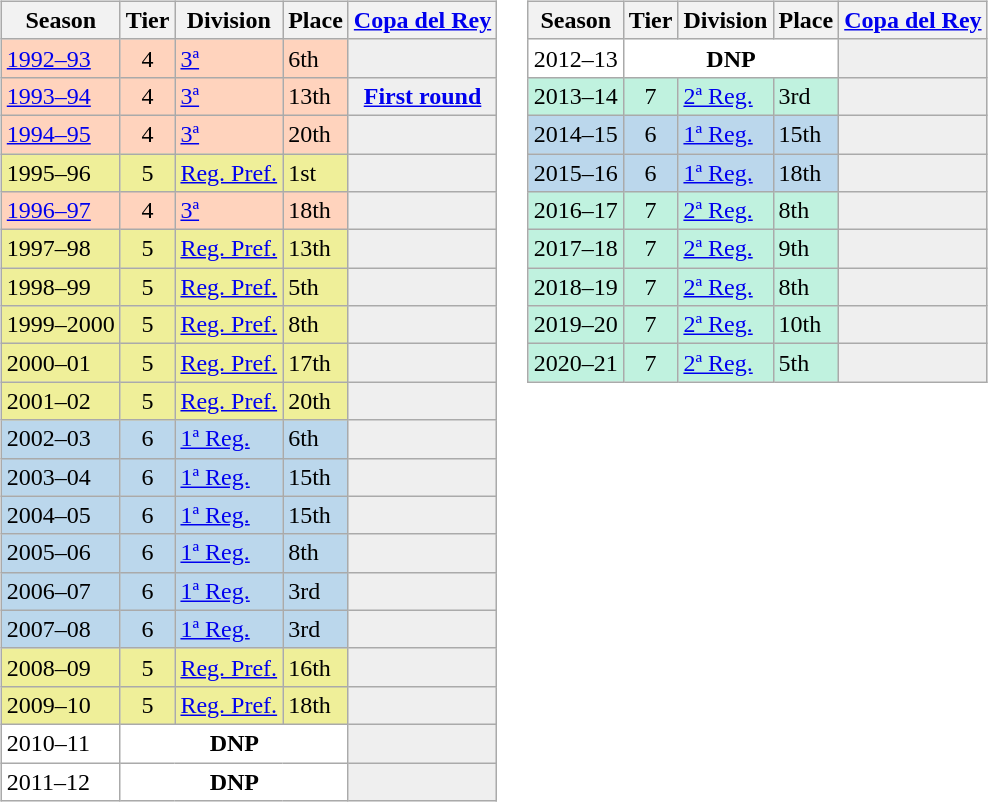<table>
<tr>
<td valign="top" width=0%><br><table class="wikitable">
<tr style="background:#f0f6fa;">
<th>Season</th>
<th>Tier</th>
<th>Division</th>
<th>Place</th>
<th><a href='#'>Copa del Rey</a></th>
</tr>
<tr>
<td style="background:#FFD3BD;"><a href='#'>1992–93</a></td>
<td style="background:#FFD3BD;" align="center">4</td>
<td style="background:#FFD3BD;"><a href='#'>3ª</a></td>
<td style="background:#FFD3BD;">6th</td>
<th style="background:#efefef;"></th>
</tr>
<tr>
<td style="background:#FFD3BD;"><a href='#'>1993–94</a></td>
<td style="background:#FFD3BD;" align="center">4</td>
<td style="background:#FFD3BD;"><a href='#'>3ª</a></td>
<td style="background:#FFD3BD;">13th</td>
<th style="background:#efefef;"><a href='#'>First round</a></th>
</tr>
<tr>
<td style="background:#FFD3BD;"><a href='#'>1994–95</a></td>
<td style="background:#FFD3BD;" align="center">4</td>
<td style="background:#FFD3BD;"><a href='#'>3ª</a></td>
<td style="background:#FFD3BD;">20th</td>
<th style="background:#efefef;"></th>
</tr>
<tr>
<td style="background:#EFEF99;">1995–96</td>
<td style="background:#EFEF99;" align="center">5</td>
<td style="background:#EFEF99;"><a href='#'>Reg. Pref.</a></td>
<td style="background:#EFEF99;">1st</td>
<td style="background:#efefef;"></td>
</tr>
<tr>
<td style="background:#FFD3BD;"><a href='#'>1996–97</a></td>
<td style="background:#FFD3BD;" align="center">4</td>
<td style="background:#FFD3BD;"><a href='#'>3ª</a></td>
<td style="background:#FFD3BD;">18th</td>
<th style="background:#efefef;"></th>
</tr>
<tr>
<td style="background:#EFEF99;">1997–98</td>
<td style="background:#EFEF99;" align="center">5</td>
<td style="background:#EFEF99;"><a href='#'>Reg. Pref.</a></td>
<td style="background:#EFEF99;">13th</td>
<td style="background:#efefef;"></td>
</tr>
<tr>
<td style="background:#EFEF99;">1998–99</td>
<td style="background:#EFEF99;" align="center">5</td>
<td style="background:#EFEF99;"><a href='#'>Reg. Pref.</a></td>
<td style="background:#EFEF99;">5th</td>
<td style="background:#efefef;"></td>
</tr>
<tr>
<td style="background:#EFEF99;">1999–2000</td>
<td style="background:#EFEF99;" align="center">5</td>
<td style="background:#EFEF99;"><a href='#'>Reg. Pref.</a></td>
<td style="background:#EFEF99;">8th</td>
<td style="background:#efefef;"></td>
</tr>
<tr>
<td style="background:#EFEF99;">2000–01</td>
<td style="background:#EFEF99;" align="center">5</td>
<td style="background:#EFEF99;"><a href='#'>Reg. Pref.</a></td>
<td style="background:#EFEF99;">17th</td>
<td style="background:#efefef;"></td>
</tr>
<tr>
<td style="background:#EFEF99;">2001–02</td>
<td style="background:#EFEF99;" align="center">5</td>
<td style="background:#EFEF99;"><a href='#'>Reg. Pref.</a></td>
<td style="background:#EFEF99;">20th</td>
<td style="background:#efefef;"></td>
</tr>
<tr>
<td style="background:#BBD7EC;">2002–03</td>
<td style="background:#BBD7EC;" align="center">6</td>
<td style="background:#BBD7EC;"><a href='#'>1ª Reg.</a></td>
<td style="background:#BBD7EC;">6th</td>
<th style="background:#efefef;"></th>
</tr>
<tr>
<td style="background:#BBD7EC;">2003–04</td>
<td style="background:#BBD7EC;" align="center">6</td>
<td style="background:#BBD7EC;"><a href='#'>1ª Reg.</a></td>
<td style="background:#BBD7EC;">15th</td>
<th style="background:#efefef;"></th>
</tr>
<tr>
<td style="background:#BBD7EC;">2004–05</td>
<td style="background:#BBD7EC;" align="center">6</td>
<td style="background:#BBD7EC;"><a href='#'>1ª Reg.</a></td>
<td style="background:#BBD7EC;">15th</td>
<th style="background:#efefef;"></th>
</tr>
<tr>
<td style="background:#BBD7EC;">2005–06</td>
<td style="background:#BBD7EC;" align="center">6</td>
<td style="background:#BBD7EC;"><a href='#'>1ª Reg.</a></td>
<td style="background:#BBD7EC;">8th</td>
<th style="background:#efefef;"></th>
</tr>
<tr>
<td style="background:#BBD7EC;">2006–07</td>
<td style="background:#BBD7EC;" align="center">6</td>
<td style="background:#BBD7EC;"><a href='#'>1ª Reg.</a></td>
<td style="background:#BBD7EC;">3rd</td>
<th style="background:#efefef;"></th>
</tr>
<tr>
<td style="background:#BBD7EC;">2007–08</td>
<td style="background:#BBD7EC;" align="center">6</td>
<td style="background:#BBD7EC;"><a href='#'>1ª Reg.</a></td>
<td style="background:#BBD7EC;">3rd</td>
<th style="background:#efefef;"></th>
</tr>
<tr>
<td style="background:#EFEF99;">2008–09</td>
<td style="background:#EFEF99;" align="center">5</td>
<td style="background:#EFEF99;"><a href='#'>Reg. Pref.</a></td>
<td style="background:#EFEF99;">16th</td>
<td style="background:#efefef;"></td>
</tr>
<tr>
<td style="background:#EFEF99;">2009–10</td>
<td style="background:#EFEF99;" align="center">5</td>
<td style="background:#EFEF99;"><a href='#'>Reg. Pref.</a></td>
<td style="background:#EFEF99;">18th</td>
<td style="background:#efefef;"></td>
</tr>
<tr>
<td style="background:#FFFFFF;">2010–11</td>
<th style="background:#FFFFFF;" colspan="3">DNP</th>
<td style="background:#efefef;"></td>
</tr>
<tr>
<td style="background:#FFFFFF;">2011–12</td>
<th style="background:#FFFFFF;" colspan="3">DNP</th>
<td style="background:#efefef;"></td>
</tr>
</table>
</td>
<td valign="top" width=0%><br><table class="wikitable">
<tr style="background:#f0f6fa;">
<th>Season</th>
<th>Tier</th>
<th>Division</th>
<th>Place</th>
<th><a href='#'>Copa del Rey</a></th>
</tr>
<tr>
<td style="background:#FFFFFF;">2012–13</td>
<th style="background:#FFFFFF;" colspan="3">DNP</th>
<td style="background:#efefef;"></td>
</tr>
<tr>
<td style="background:#C0F2DF;">2013–14</td>
<td style="background:#C0F2DF;" align=center>7</td>
<td style="background:#C0F2DF;"><a href='#'>2ª Reg.</a></td>
<td style="background:#C0F2DF;">3rd</td>
<td style="background:#efefef;"></td>
</tr>
<tr>
<td style="background:#BBD7EC;">2014–15</td>
<td style="background:#BBD7EC;" align="center">6</td>
<td style="background:#BBD7EC;"><a href='#'>1ª Reg.</a></td>
<td style="background:#BBD7EC;">15th</td>
<th style="background:#efefef;"></th>
</tr>
<tr>
<td style="background:#BBD7EC;">2015–16</td>
<td style="background:#BBD7EC;" align="center">6</td>
<td style="background:#BBD7EC;"><a href='#'>1ª Reg.</a></td>
<td style="background:#BBD7EC;">18th</td>
<th style="background:#efefef;"></th>
</tr>
<tr>
<td style="background:#C0F2DF;">2016–17</td>
<td style="background:#C0F2DF;" align=center>7</td>
<td style="background:#C0F2DF;"><a href='#'>2ª Reg.</a></td>
<td style="background:#C0F2DF;">8th</td>
<td style="background:#efefef;"></td>
</tr>
<tr>
<td style="background:#C0F2DF;">2017–18</td>
<td style="background:#C0F2DF;" align=center>7</td>
<td style="background:#C0F2DF;"><a href='#'>2ª Reg.</a></td>
<td style="background:#C0F2DF;">9th</td>
<td style="background:#efefef;"></td>
</tr>
<tr>
<td style="background:#C0F2DF;">2018–19</td>
<td style="background:#C0F2DF;" align=center>7</td>
<td style="background:#C0F2DF;"><a href='#'>2ª Reg.</a></td>
<td style="background:#C0F2DF;">8th</td>
<td style="background:#efefef;"></td>
</tr>
<tr>
<td style="background:#C0F2DF;">2019–20</td>
<td style="background:#C0F2DF;" align=center>7</td>
<td style="background:#C0F2DF;"><a href='#'>2ª Reg.</a></td>
<td style="background:#C0F2DF;">10th</td>
<td style="background:#efefef;"></td>
</tr>
<tr>
<td style="background:#C0F2DF;">2020–21</td>
<td style="background:#C0F2DF;" align=center>7</td>
<td style="background:#C0F2DF;"><a href='#'>2ª Reg.</a></td>
<td style="background:#C0F2DF;">5th</td>
<td style="background:#efefef;"></td>
</tr>
</table>
</td>
</tr>
</table>
